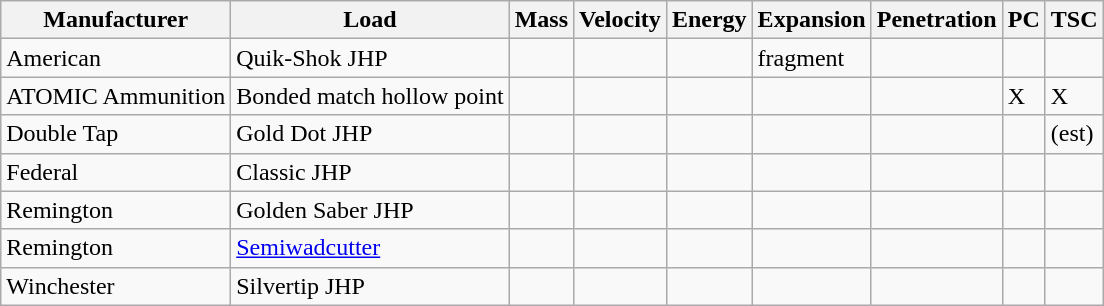<table class="wikitable sortable">
<tr>
<th>Manufacturer</th>
<th>Load</th>
<th>Mass</th>
<th>Velocity</th>
<th>Energy</th>
<th>Expansion</th>
<th>Penetration</th>
<th>PC</th>
<th>TSC</th>
</tr>
<tr>
<td>American</td>
<td>Quik-Shok JHP</td>
<td></td>
<td></td>
<td></td>
<td>fragment</td>
<td></td>
<td></td>
<td></td>
</tr>
<tr>
<td>ATOMIC Ammunition</td>
<td>Bonded match hollow point</td>
<td></td>
<td></td>
<td></td>
<td></td>
<td></td>
<td>X</td>
<td>X</td>
</tr>
<tr>
<td>Double Tap</td>
<td>Gold Dot JHP</td>
<td></td>
<td></td>
<td></td>
<td></td>
<td></td>
<td></td>
<td> (est)</td>
</tr>
<tr>
<td>Federal</td>
<td>Classic JHP</td>
<td></td>
<td></td>
<td></td>
<td></td>
<td></td>
<td></td>
<td></td>
</tr>
<tr>
<td>Remington</td>
<td>Golden Saber JHP</td>
<td></td>
<td></td>
<td></td>
<td></td>
<td></td>
<td></td>
<td></td>
</tr>
<tr>
<td>Remington</td>
<td><a href='#'>Semiwadcutter</a></td>
<td></td>
<td></td>
<td></td>
<td></td>
<td></td>
<td></td>
<td></td>
</tr>
<tr>
<td>Winchester</td>
<td>Silvertip JHP</td>
<td></td>
<td></td>
<td></td>
<td></td>
<td></td>
<td></td>
<td></td>
</tr>
</table>
